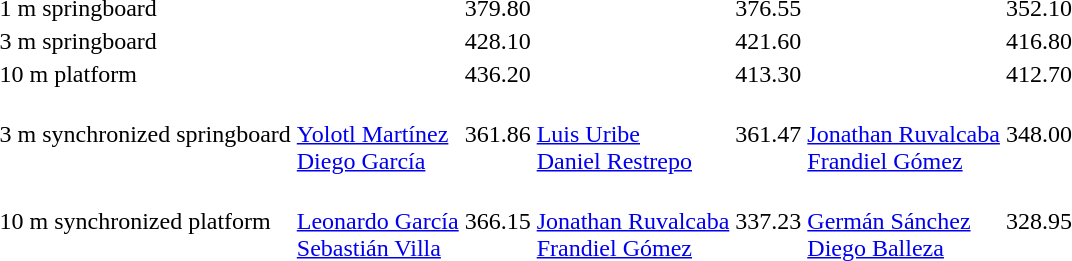<table>
<tr>
<td>1 m springboard</td>
<td></td>
<td>379.80</td>
<td></td>
<td>376.55</td>
<td></td>
<td>352.10</td>
</tr>
<tr>
<td>3 m springboard</td>
<td></td>
<td>428.10</td>
<td></td>
<td>421.60</td>
<td></td>
<td>416.80</td>
</tr>
<tr>
<td>10 m platform</td>
<td></td>
<td>436.20</td>
<td></td>
<td>413.30</td>
<td></td>
<td>412.70</td>
</tr>
<tr>
<td>3 m synchronized springboard</td>
<td><br><a href='#'>Yolotl Martínez</a><br><a href='#'>Diego García</a></td>
<td>361.86</td>
<td><br><a href='#'>Luis Uribe</a><br><a href='#'>Daniel Restrepo</a></td>
<td>361.47</td>
<td><br><a href='#'>Jonathan Ruvalcaba</a><br><a href='#'>Frandiel Gómez</a></td>
<td>348.00</td>
</tr>
<tr>
<td>10 m synchronized platform</td>
<td><br><a href='#'>Leonardo García</a><br><a href='#'>Sebastián Villa</a></td>
<td>366.15</td>
<td><br><a href='#'>Jonathan Ruvalcaba</a><br><a href='#'>Frandiel Gómez</a></td>
<td>337.23</td>
<td><br><a href='#'>Germán Sánchez</a><br><a href='#'>Diego Balleza</a></td>
<td>328.95</td>
</tr>
</table>
